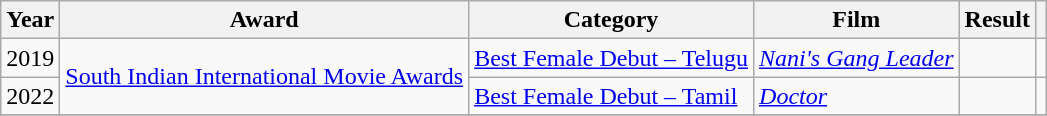<table class="wikitable sortable plainrowheaders">
<tr>
<th scope="col">Year</th>
<th scope="col">Award</th>
<th scope="col">Category</th>
<th scope="col">Film</th>
<th scope="col">Result</th>
<th scope="col" class="unsortable"></th>
</tr>
<tr>
<td>2019</td>
<td rowspan="2"><a href='#'>South Indian International Movie Awards</a></td>
<td><a href='#'>Best Female Debut – Telugu</a></td>
<td><em><a href='#'>Nani's Gang Leader</a></em></td>
<td></td>
<td></td>
</tr>
<tr>
<td>2022</td>
<td><a href='#'>Best Female Debut – Tamil</a></td>
<td><em><a href='#'>Doctor</a></em></td>
<td></td>
<td></td>
</tr>
<tr>
</tr>
</table>
